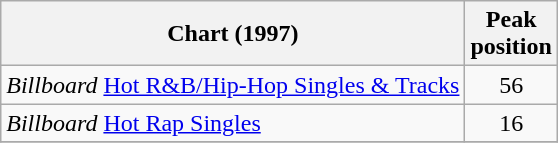<table class="wikitable">
<tr>
<th>Chart (1997)</th>
<th>Peak<br>position</th>
</tr>
<tr>
<td><em>Billboard</em> <a href='#'>Hot R&B/Hip-Hop Singles & Tracks</a></td>
<td align="center">56</td>
</tr>
<tr>
<td><em>Billboard</em> <a href='#'>Hot Rap Singles</a></td>
<td align="center">16</td>
</tr>
<tr>
</tr>
</table>
